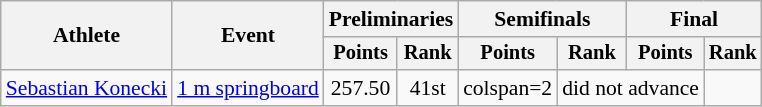<table class="wikitable" style="font-size:90%">
<tr>
<th rowspan="2">Athlete</th>
<th rowspan="2">Event</th>
<th colspan="2">Preliminaries</th>
<th colspan="2">Semifinals</th>
<th colspan="2">Final</th>
</tr>
<tr style="font-size:95%">
<th>Points</th>
<th>Rank</th>
<th>Points</th>
<th>Rank</th>
<th>Points</th>
<th>Rank</th>
</tr>
<tr align="center">
<td align="left"><a href='#'>Sebastian Konecki</a></td>
<td align="left"><a href='#'>1 m springboard</a></td>
<td>257.50</td>
<td>41st</td>
<td>colspan=2 </td>
<td colspan=2>did not advance</td>
</tr>
</table>
